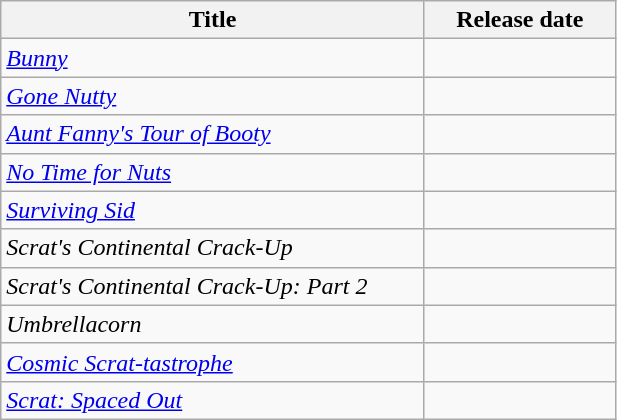<table class="wikitable sortable">
<tr>
<th ! width=275>Title</th>
<th ! width=120>Release date</th>
</tr>
<tr>
<td><em><a href='#'>Bunny</a></em></td>
<td style="text-align:right;"></td>
</tr>
<tr>
<td><em><a href='#'>Gone Nutty</a></em></td>
<td style="text-align:right;"></td>
</tr>
<tr>
<td><em><a href='#'>Aunt Fanny's Tour of Booty</a></em></td>
<td style="text-align:right;"></td>
</tr>
<tr>
<td><em><a href='#'>No Time for Nuts</a></em></td>
<td style="text-align:right;"></td>
</tr>
<tr>
<td><em><a href='#'>Surviving Sid</a></em></td>
<td style="text-align:right;"></td>
</tr>
<tr>
<td><em>Scrat's Continental Crack-Up</em></td>
<td style="text-align:right;"></td>
</tr>
<tr>
<td><em>Scrat's Continental Crack-Up: Part 2</em></td>
<td style="text-align:right;"></td>
</tr>
<tr>
<td><em>Umbrellacorn</em></td>
<td style="text-align:right;"></td>
</tr>
<tr>
<td><em><a href='#'>Cosmic Scrat-tastrophe</a></em></td>
<td style="text-align:right;"></td>
</tr>
<tr>
<td><em><a href='#'>Scrat: Spaced Out</a></em></td>
<td style="text-align:right;"></td>
</tr>
</table>
